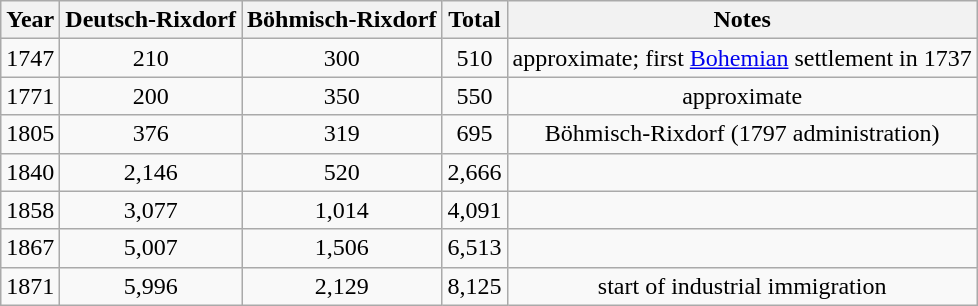<table class="wikitable mw-collapsible mw-collapsed" style="text-align:center;">
<tr>
<th>Year</th>
<th>Deutsch-Rixdorf</th>
<th>Böhmisch-Rixdorf</th>
<th>Total</th>
<th>Notes</th>
</tr>
<tr>
<td>1747</td>
<td>210</td>
<td>300</td>
<td>510</td>
<td>approximate; first <a href='#'>Bohemian</a> settlement in 1737</td>
</tr>
<tr>
<td>1771</td>
<td>200</td>
<td>350</td>
<td>550</td>
<td>approximate</td>
</tr>
<tr>
<td>1805</td>
<td>376</td>
<td>319</td>
<td>695</td>
<td>Böhmisch-Rixdorf (1797 administration)</td>
</tr>
<tr>
<td>1840</td>
<td>2,146</td>
<td>520</td>
<td>2,666</td>
<td></td>
</tr>
<tr>
<td>1858</td>
<td>3,077</td>
<td>1,014</td>
<td>4,091</td>
<td></td>
</tr>
<tr>
<td>1867</td>
<td>5,007</td>
<td>1,506</td>
<td>6,513</td>
<td></td>
</tr>
<tr>
<td>1871</td>
<td>5,996</td>
<td>2,129</td>
<td>8,125</td>
<td>start of industrial immigration</td>
</tr>
</table>
